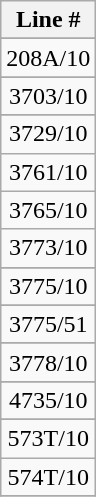<table class="wikitable">
<tr>
<th align="center">Line #</th>
</tr>
<tr>
</tr>
<tr>
<td align="center">208A/10</td>
</tr>
<tr>
</tr>
<tr>
<td align="center">3703/10</td>
</tr>
<tr>
</tr>
<tr>
<td align="center">3729/10</td>
</tr>
<tr>
<td align="center">3761/10</td>
</tr>
<tr>
<td align="center">3765/10</td>
</tr>
<tr>
<td align="center">3773/10</td>
</tr>
<tr>
</tr>
<tr>
<td align="center">3775/10</td>
</tr>
<tr>
</tr>
<tr>
<td align="center">3775/51</td>
</tr>
<tr>
</tr>
<tr>
<td align="center">3778/10</td>
</tr>
<tr>
</tr>
<tr>
<td align="center">4735/10</td>
</tr>
<tr>
</tr>
<tr>
<td align="center">573T/10</td>
</tr>
<tr>
<td align="center">574T/10</td>
</tr>
<tr>
</tr>
</table>
